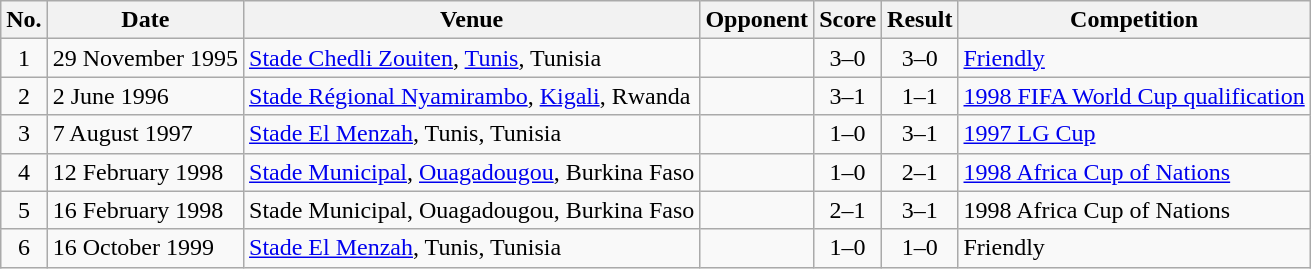<table class="wikitable sortable">
<tr>
<th scope="col">No.</th>
<th scope="col">Date</th>
<th scope="col">Venue</th>
<th scope="col">Opponent</th>
<th scope="col">Score</th>
<th scope="col">Result</th>
<th scope="col">Competition</th>
</tr>
<tr>
<td align="center">1</td>
<td>29 November 1995</td>
<td><a href='#'>Stade Chedli Zouiten</a>, <a href='#'>Tunis</a>, Tunisia</td>
<td></td>
<td align="center">3–0</td>
<td align="center">3–0</td>
<td><a href='#'>Friendly</a></td>
</tr>
<tr>
<td align="center">2</td>
<td>2 June 1996</td>
<td><a href='#'>Stade Régional Nyamirambo</a>, <a href='#'>Kigali</a>, Rwanda</td>
<td></td>
<td align="center">3–1</td>
<td align="center">1–1</td>
<td><a href='#'>1998 FIFA World Cup qualification</a></td>
</tr>
<tr>
<td align="center">3</td>
<td>7 August 1997</td>
<td><a href='#'>Stade El Menzah</a>, Tunis, Tunisia</td>
<td></td>
<td align="center">1–0</td>
<td align="center">3–1</td>
<td><a href='#'>1997 LG Cup</a></td>
</tr>
<tr>
<td align="center">4</td>
<td>12 February 1998</td>
<td><a href='#'>Stade Municipal</a>, <a href='#'>Ouagadougou</a>, Burkina Faso</td>
<td></td>
<td align="center">1–0</td>
<td align="center">2–1</td>
<td><a href='#'>1998 Africa Cup of Nations</a></td>
</tr>
<tr>
<td align="center">5</td>
<td>16 February 1998</td>
<td>Stade Municipal, Ouagadougou, Burkina Faso</td>
<td></td>
<td align="center">2–1</td>
<td align="center">3–1</td>
<td>1998 Africa Cup of Nations</td>
</tr>
<tr>
<td align="center">6</td>
<td>16 October 1999</td>
<td><a href='#'>Stade El Menzah</a>, Tunis, Tunisia</td>
<td></td>
<td align="center">1–0</td>
<td align="center">1–0</td>
<td>Friendly</td>
</tr>
</table>
